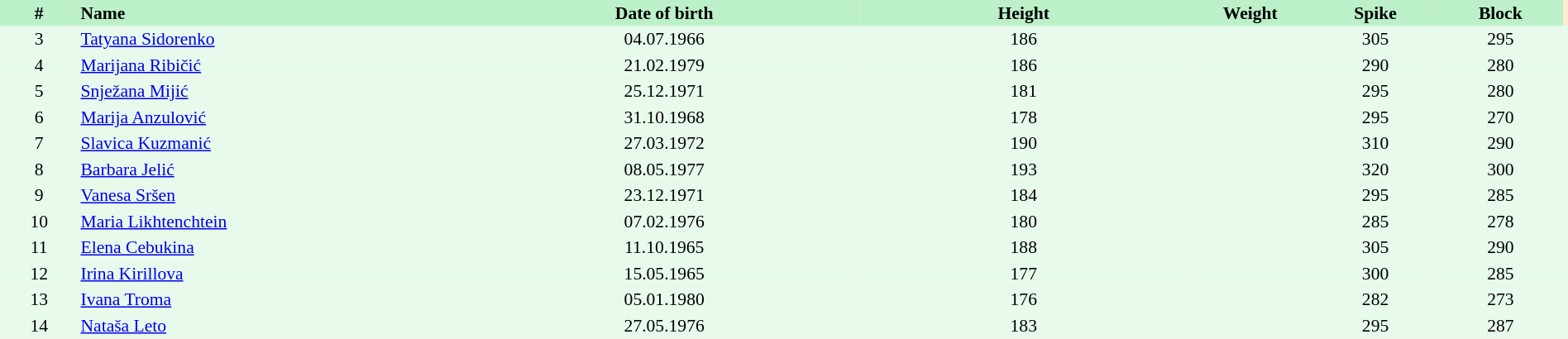<table border=0 cellpadding=2 cellspacing=0  |- bgcolor=#FFECCE style="text-align:center; font-size:90%;" width=100%>
<tr bgcolor=#BBF0C9>
<th width=5%>#</th>
<th width=25% align=left>Name</th>
<th width=25%>Date of birth</th>
<th width=21%>Height</th>
<th width=8%>Weight</th>
<th width=8%>Spike</th>
<th width=8%>Block</th>
</tr>
<tr bgcolor=#E7FAEC>
<td>3</td>
<td align=left><a href='#'>Tatyana Sidorenko</a></td>
<td>04.07.1966</td>
<td>186</td>
<td></td>
<td>305</td>
<td>295</td>
<td></td>
</tr>
<tr bgcolor=#E7FAEC>
<td>4</td>
<td align=left><a href='#'>Marijana Ribičić</a></td>
<td>21.02.1979</td>
<td>186</td>
<td></td>
<td>290</td>
<td>280</td>
<td></td>
</tr>
<tr bgcolor=#E7FAEC>
<td>5</td>
<td align=left><a href='#'>Snježana Mijić</a></td>
<td>25.12.1971</td>
<td>181</td>
<td></td>
<td>295</td>
<td>280</td>
<td></td>
</tr>
<tr bgcolor=#E7FAEC>
<td>6</td>
<td align=left><a href='#'>Marija Anzulović</a></td>
<td>31.10.1968</td>
<td>178</td>
<td></td>
<td>295</td>
<td>270</td>
<td></td>
</tr>
<tr bgcolor=#E7FAEC>
<td>7</td>
<td align=left><a href='#'>Slavica Kuzmanić</a></td>
<td>27.03.1972</td>
<td>190</td>
<td></td>
<td>310</td>
<td>290</td>
<td></td>
</tr>
<tr bgcolor=#E7FAEC>
<td>8</td>
<td align=left><a href='#'>Barbara Jelić</a></td>
<td>08.05.1977</td>
<td>193</td>
<td></td>
<td>320</td>
<td>300</td>
<td></td>
</tr>
<tr bgcolor=#E7FAEC>
<td>9</td>
<td align=left><a href='#'>Vanesa Sršen</a></td>
<td>23.12.1971</td>
<td>184</td>
<td></td>
<td>295</td>
<td>285</td>
<td></td>
</tr>
<tr bgcolor=#E7FAEC>
<td>10</td>
<td align=left><a href='#'>Maria Likhtenchtein</a></td>
<td>07.02.1976</td>
<td>180</td>
<td></td>
<td>285</td>
<td>278</td>
<td></td>
</tr>
<tr bgcolor=#E7FAEC>
<td>11</td>
<td align=left><a href='#'>Elena Cebukina</a></td>
<td>11.10.1965</td>
<td>188</td>
<td></td>
<td>305</td>
<td>290</td>
<td></td>
</tr>
<tr bgcolor=#E7FAEC>
<td>12</td>
<td align=left><a href='#'>Irina Kirillova</a></td>
<td>15.05.1965</td>
<td>177</td>
<td></td>
<td>300</td>
<td>285</td>
<td></td>
</tr>
<tr bgcolor=#E7FAEC>
<td>13</td>
<td align=left><a href='#'>Ivana Troma</a></td>
<td>05.01.1980</td>
<td>176</td>
<td></td>
<td>282</td>
<td>273</td>
<td></td>
</tr>
<tr bgcolor=#E7FAEC>
<td>14</td>
<td align=left><a href='#'>Nataša Leto</a></td>
<td>27.05.1976</td>
<td>183</td>
<td></td>
<td>295</td>
<td>287</td>
<td></td>
</tr>
</table>
